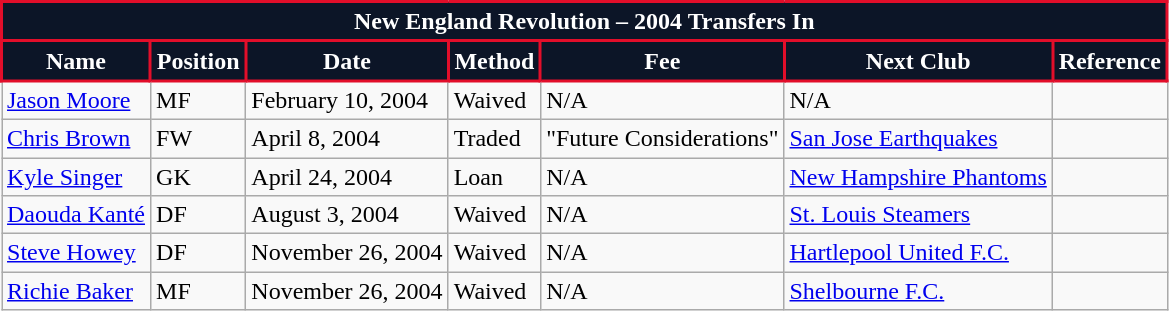<table class="wikitable">
<tr>
<th colspan="7" style="background:#0c1527; color:#fff; border:2px solid #e20e2a; text-align: center; font-weight:bold;">New England Revolution – 2004 Transfers In</th>
</tr>
<tr>
<th style="background:#0c1527; color:#fff; border:2px solid #e20e2a;" scope="col">Name</th>
<th style="background:#0c1527; color:#fff; border:2px solid #e20e2a;" scope="col">Position</th>
<th style="background:#0c1527; color:#fff; border:2px solid #e20e2a;" scope="col">Date</th>
<th style="background:#0c1527; color:#fff; border:2px solid #e20e2a;" scope="col">Method</th>
<th style="background:#0c1527; color:#fff; border:2px solid #e20e2a;" scope="col">Fee</th>
<th style="background:#0c1527; color:#fff; border:2px solid #e20e2a;" scope="col">Next Club</th>
<th style="background:#0c1527; color:#fff; border:2px solid #e20e2a;" scope="col">Reference</th>
</tr>
<tr>
<td><a href='#'>Jason Moore</a></td>
<td>MF</td>
<td>February 10, 2004</td>
<td>Waived</td>
<td>N/A</td>
<td>N/A</td>
<td></td>
</tr>
<tr>
<td><a href='#'>Chris Brown</a></td>
<td>FW</td>
<td>April 8, 2004</td>
<td>Traded</td>
<td>"Future Considerations"</td>
<td><a href='#'>San Jose Earthquakes</a></td>
<td></td>
</tr>
<tr>
<td><a href='#'>Kyle Singer</a></td>
<td>GK</td>
<td>April 24, 2004</td>
<td>Loan</td>
<td>N/A</td>
<td><a href='#'>New Hampshire Phantoms</a></td>
<td></td>
</tr>
<tr>
<td><a href='#'>Daouda Kanté</a></td>
<td>DF</td>
<td>August 3, 2004</td>
<td>Waived</td>
<td>N/A</td>
<td><a href='#'>St. Louis Steamers</a></td>
<td></td>
</tr>
<tr>
<td><a href='#'>Steve Howey</a></td>
<td>DF</td>
<td>November 26, 2004</td>
<td>Waived</td>
<td>N/A</td>
<td><a href='#'>Hartlepool United F.C.</a></td>
<td></td>
</tr>
<tr>
<td><a href='#'>Richie Baker</a></td>
<td>MF</td>
<td>November 26, 2004</td>
<td>Waived</td>
<td>N/A</td>
<td><a href='#'>Shelbourne F.C.</a></td>
<td></td>
</tr>
</table>
